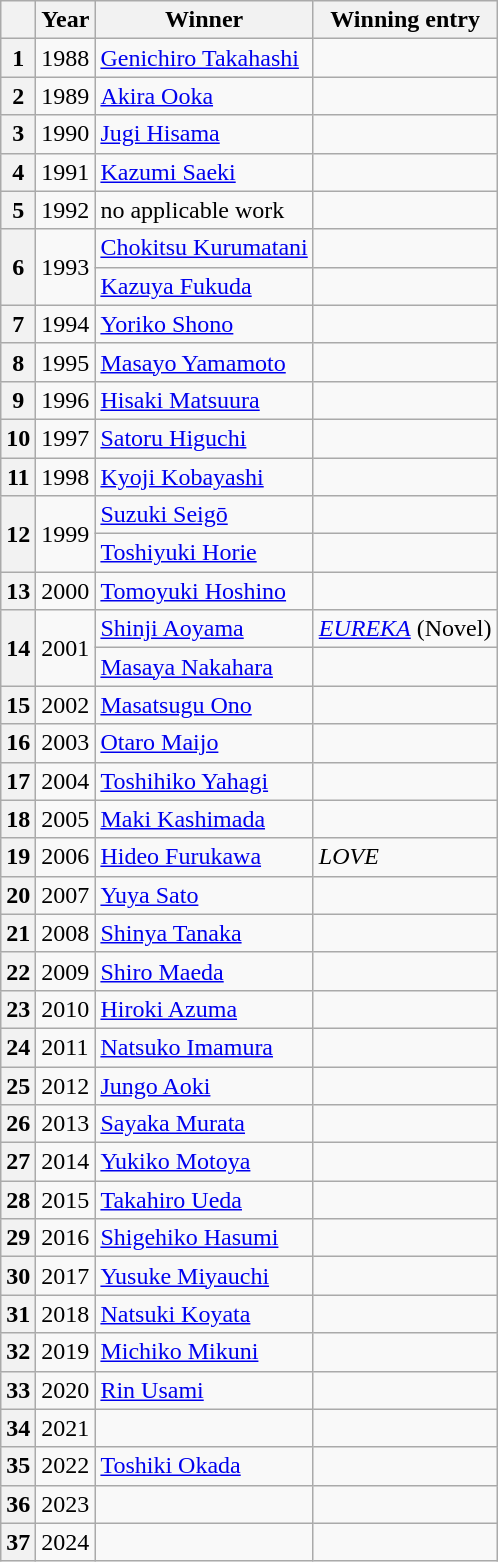<table class='wikitable'>
<tr>
<th></th>
<th>Year</th>
<th>Winner</th>
<th>Winning entry</th>
</tr>
<tr>
<th>1</th>
<td>1988</td>
<td><a href='#'>Genichiro Takahashi</a></td>
<td></td>
</tr>
<tr>
<th>2</th>
<td>1989</td>
<td><a href='#'>Akira Ooka</a></td>
<td></td>
</tr>
<tr>
<th>3</th>
<td>1990</td>
<td><a href='#'>Jugi Hisama</a></td>
<td></td>
</tr>
<tr>
<th>4</th>
<td>1991</td>
<td><a href='#'>Kazumi Saeki</a></td>
<td></td>
</tr>
<tr>
<th>5</th>
<td>1992</td>
<td>no applicable work</td>
<td></td>
</tr>
<tr>
<th rowspan="2">6</th>
<td rowspan="2">1993</td>
<td><a href='#'>Chokitsu Kurumatani</a></td>
<td></td>
</tr>
<tr>
<td><a href='#'>Kazuya Fukuda</a></td>
<td></td>
</tr>
<tr>
<th>7</th>
<td>1994</td>
<td><a href='#'>Yoriko Shono</a></td>
<td></td>
</tr>
<tr>
<th>8</th>
<td>1995</td>
<td><a href='#'>Masayo Yamamoto</a></td>
<td></td>
</tr>
<tr>
<th>9</th>
<td>1996</td>
<td><a href='#'>Hisaki Matsuura</a></td>
<td></td>
</tr>
<tr>
<th>10</th>
<td>1997</td>
<td><a href='#'>Satoru Higuchi</a></td>
<td></td>
</tr>
<tr>
<th>11</th>
<td>1998</td>
<td><a href='#'>Kyoji Kobayashi</a></td>
<td></td>
</tr>
<tr>
<th rowspan="2">12</th>
<td rowspan="2">1999</td>
<td><a href='#'>Suzuki Seigō</a></td>
<td></td>
</tr>
<tr>
<td><a href='#'>Toshiyuki Horie</a></td>
<td></td>
</tr>
<tr>
<th>13</th>
<td>2000</td>
<td><a href='#'>Tomoyuki Hoshino</a></td>
<td></td>
</tr>
<tr>
<th rowspan="2">14</th>
<td rowspan="2">2001</td>
<td><a href='#'>Shinji Aoyama</a></td>
<td><em><a href='#'>EUREKA</a></em> (Novel)</td>
</tr>
<tr>
<td><a href='#'>Masaya Nakahara</a></td>
<td></td>
</tr>
<tr>
<th>15</th>
<td>2002</td>
<td><a href='#'>Masatsugu Ono</a></td>
<td></td>
</tr>
<tr>
<th>16</th>
<td>2003</td>
<td><a href='#'>Otaro Maijo</a></td>
<td></td>
</tr>
<tr>
<th>17</th>
<td>2004</td>
<td><a href='#'>Toshihiko Yahagi</a></td>
<td></td>
</tr>
<tr>
<th>18</th>
<td>2005</td>
<td><a href='#'>Maki Kashimada</a></td>
<td></td>
</tr>
<tr>
<th>19</th>
<td>2006</td>
<td><a href='#'>Hideo Furukawa</a></td>
<td><em>LOVE</em></td>
</tr>
<tr>
<th>20</th>
<td>2007</td>
<td><a href='#'>Yuya Sato</a></td>
<td></td>
</tr>
<tr>
<th>21</th>
<td>2008</td>
<td><a href='#'>Shinya Tanaka</a></td>
<td></td>
</tr>
<tr>
<th>22</th>
<td>2009</td>
<td><a href='#'>Shiro Maeda</a></td>
<td></td>
</tr>
<tr>
<th>23</th>
<td>2010</td>
<td><a href='#'>Hiroki Azuma</a></td>
<td></td>
</tr>
<tr>
<th>24</th>
<td>2011</td>
<td><a href='#'>Natsuko Imamura</a></td>
<td></td>
</tr>
<tr>
<th>25</th>
<td>2012</td>
<td><a href='#'>Jungo Aoki</a></td>
<td></td>
</tr>
<tr>
<th>26</th>
<td>2013</td>
<td><a href='#'>Sayaka Murata</a></td>
<td></td>
</tr>
<tr>
<th>27</th>
<td>2014</td>
<td><a href='#'>Yukiko Motoya</a></td>
<td></td>
</tr>
<tr>
<th>28</th>
<td>2015</td>
<td><a href='#'>Takahiro Ueda</a></td>
<td></td>
</tr>
<tr>
<th>29</th>
<td>2016</td>
<td><a href='#'>Shigehiko Hasumi</a></td>
<td></td>
</tr>
<tr>
<th>30</th>
<td>2017</td>
<td><a href='#'>Yusuke Miyauchi</a></td>
<td></td>
</tr>
<tr>
<th>31</th>
<td>2018</td>
<td><a href='#'>Natsuki Koyata</a></td>
<td></td>
</tr>
<tr>
<th>32</th>
<td>2019</td>
<td><a href='#'>Michiko Mikuni</a></td>
<td></td>
</tr>
<tr>
<th>33</th>
<td>2020</td>
<td><a href='#'>Rin Usami</a></td>
<td></td>
</tr>
<tr>
<th>34</th>
<td>2021</td>
<td></td>
<td></td>
</tr>
<tr>
<th>35</th>
<td>2022</td>
<td><a href='#'>Toshiki Okada</a></td>
<td></td>
</tr>
<tr>
<th>36</th>
<td>2023</td>
<td></td>
<td></td>
</tr>
<tr>
<th>37</th>
<td>2024</td>
<td></td>
<td></td>
</tr>
</table>
